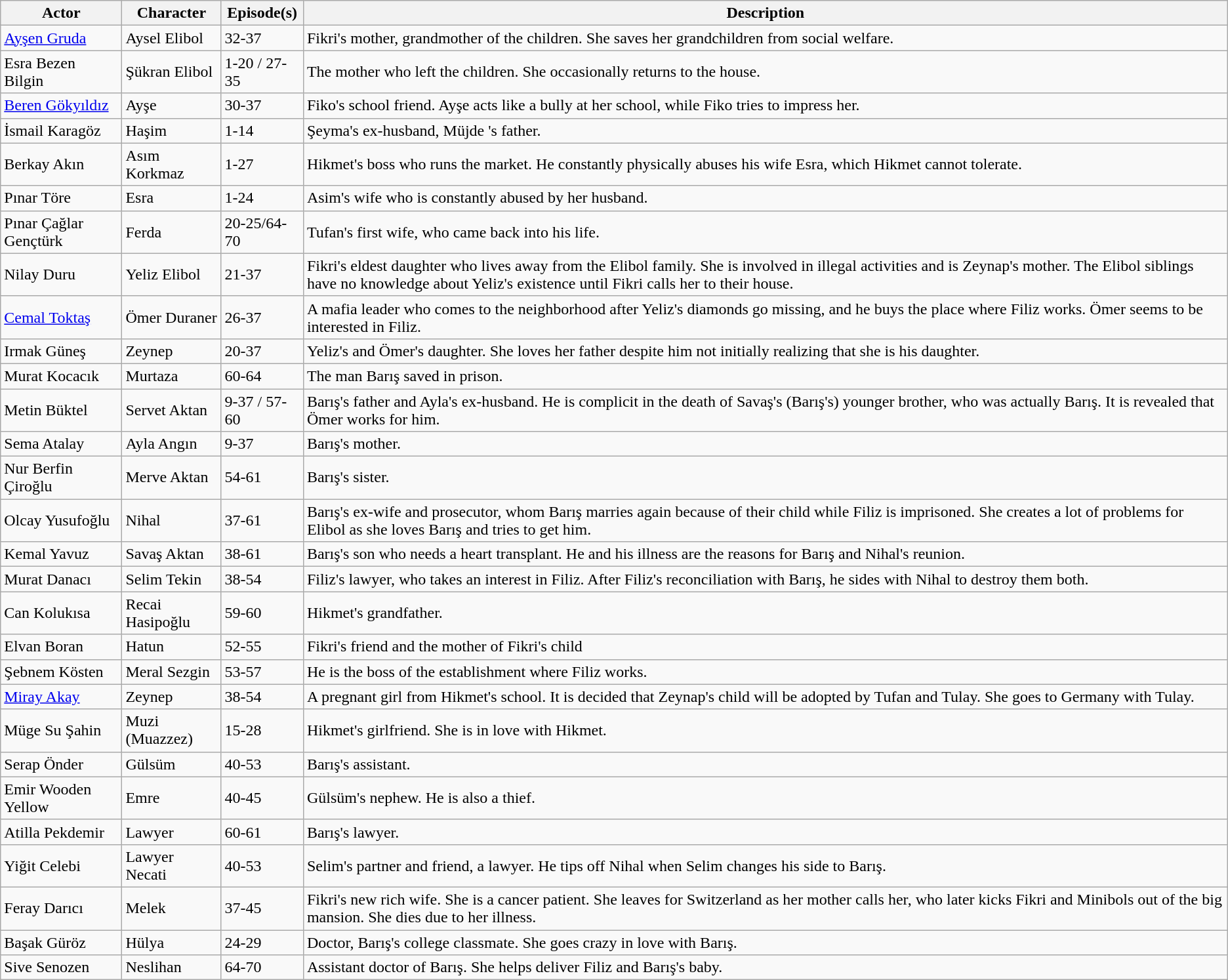<table class = "wikitable">
<tr>
<th>Actor</th>
<th>Character</th>
<th>Episode(s)</th>
<th>Description</th>
</tr>
<tr>
<td><a href='#'>Ayşen Gruda</a></td>
<td>Aysel Elibol</td>
<td>32-37</td>
<td>Fikri's mother, grandmother of the children. She saves her grandchildren from social welfare.</td>
</tr>
<tr>
<td>Esra Bezen Bilgin</td>
<td>Şükran Elibol</td>
<td>1-20 / 27-35</td>
<td>The mother who left the children. She occasionally returns to the house.</td>
</tr>
<tr>
<td><a href='#'>Beren Gökyıldız</a></td>
<td>Ayşe</td>
<td>30-37</td>
<td>Fiko's school friend. Ayşe acts like a bully at her school, while Fiko tries to impress her.</td>
</tr>
<tr>
<td>İsmail Karagöz</td>
<td>Haşim</td>
<td>1-14</td>
<td>Şeyma's ex-husband, Müjde 's father.</td>
</tr>
<tr>
<td>Berkay Akın</td>
<td>Asım Korkmaz</td>
<td>1-27</td>
<td>Hikmet's boss who runs the market. He constantly physically abuses his wife Esra, which Hikmet cannot tolerate.</td>
</tr>
<tr>
<td>Pınar Töre</td>
<td>Esra</td>
<td>1-24</td>
<td>Asim's wife who is constantly abused by her husband.</td>
</tr>
<tr>
<td>Pınar Çağlar Gençtürk</td>
<td>Ferda</td>
<td>20-25/64-70</td>
<td>Tufan's first wife, who came back into his life.</td>
</tr>
<tr>
<td>Nilay Duru</td>
<td>Yeliz Elibol</td>
<td>21-37</td>
<td>Fikri's eldest daughter who lives away from the Elibol family. She is involved in illegal activities and is Zeynap's mother. The Elibol siblings have no knowledge about Yeliz's existence until Fikri calls her to their house.</td>
</tr>
<tr>
<td><a href='#'>Cemal Toktaş</a></td>
<td>Ömer Duraner</td>
<td>26-37</td>
<td>A mafia leader who comes to the neighborhood after Yeliz's diamonds go missing, and he buys the place where Filiz works. Ömer seems to be interested in Filiz.</td>
</tr>
<tr>
<td>Irmak Güneş</td>
<td>Zeynep</td>
<td>20-37</td>
<td>Yeliz's and Ömer's daughter. She loves her father despite him not initially realizing that she is his daughter.</td>
</tr>
<tr>
<td>Murat Kocacık</td>
<td>Murtaza</td>
<td>60-64</td>
<td>The man Barış saved in prison.</td>
</tr>
<tr>
<td>Metin Büktel</td>
<td>Servet Aktan</td>
<td>9-37 / 57-60</td>
<td>Barış's father and Ayla's ex-husband. He is complicit in the death of Savaş's (Barış's) younger brother, who was actually Barış. It is revealed that Ömer works for him.</td>
</tr>
<tr>
<td>Sema Atalay</td>
<td>Ayla Angın</td>
<td>9-37</td>
<td>Barış's mother.</td>
</tr>
<tr>
<td>Nur Berfin Çiroğlu</td>
<td>Merve Aktan</td>
<td>54-61</td>
<td>Barış's sister.</td>
</tr>
<tr>
<td>Olcay Yusufoğlu</td>
<td>Nihal</td>
<td>37-61</td>
<td>Barış's ex-wife and prosecutor, whom Barış marries again because of their child while Filiz is imprisoned. She creates a lot of problems for Elibol as she loves Barış and tries to get him.</td>
</tr>
<tr>
<td>Kemal Yavuz</td>
<td>Savaş Aktan</td>
<td>38-61</td>
<td>Barış's son who needs a heart transplant. He and his illness are the reasons for Barış and Nihal's reunion.</td>
</tr>
<tr>
<td>Murat Danacı</td>
<td>Selim Tekin</td>
<td>38-54</td>
<td>Filiz's lawyer, who takes an interest in Filiz. After Filiz's reconciliation with Barış, he sides with Nihal to destroy them both.</td>
</tr>
<tr>
<td>Can Kolukısa</td>
<td>Recai Hasipoğlu</td>
<td>59-60</td>
<td>Hikmet's grandfather.</td>
</tr>
<tr>
<td>Elvan Boran</td>
<td>Hatun</td>
<td>52-55</td>
<td>Fikri's friend and the mother of Fikri's child</td>
</tr>
<tr>
<td>Şebnem Kösten</td>
<td>Meral Sezgin</td>
<td>53-57</td>
<td>He is the boss of the establishment where Filiz works.</td>
</tr>
<tr>
<td><a href='#'>Miray Akay</a></td>
<td>Zeynep</td>
<td>38-54</td>
<td>A pregnant girl from Hikmet's school. It is decided that Zeynap's child will be adopted by Tufan and Tulay. She goes to Germany with Tulay.</td>
</tr>
<tr>
<td>Müge Su Şahin</td>
<td>Muzi (Muazzez)</td>
<td>15-28</td>
<td>Hikmet's girlfriend. She is in love with Hikmet.</td>
</tr>
<tr>
<td>Serap Önder</td>
<td>Gülsüm</td>
<td>40-53</td>
<td>Barış's assistant.</td>
</tr>
<tr>
<td>Emir Wooden Yellow</td>
<td>Emre</td>
<td>40-45</td>
<td>Gülsüm's nephew. He is also a thief.</td>
</tr>
<tr>
<td>Atilla Pekdemir</td>
<td>Lawyer</td>
<td>60-61</td>
<td>Barış's lawyer.</td>
</tr>
<tr>
<td>Yiğit Celebi</td>
<td>Lawyer Necati</td>
<td>40-53</td>
<td>Selim's partner and friend, a lawyer. He tips off Nihal when Selim changes his side to Barış.</td>
</tr>
<tr>
<td>Feray Darıcı</td>
<td>Melek</td>
<td>37-45</td>
<td>Fikri's new rich wife. She is a cancer patient. She leaves for Switzerland as her mother calls her, who later kicks Fikri and Minibols out of the big mansion. She dies due to her illness.</td>
</tr>
<tr>
<td>Başak Güröz</td>
<td>Hülya</td>
<td>24-29</td>
<td>Doctor, Barış's college classmate. She goes crazy in love with Barış.</td>
</tr>
<tr>
<td>Sive Senozen</td>
<td>Neslihan</td>
<td>64-70</td>
<td>Assistant doctor of Barış. She helps deliver Filiz and Barış's baby.</td>
</tr>
</table>
